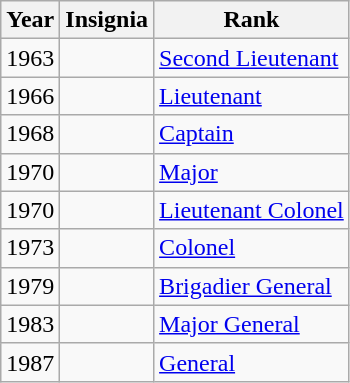<table class="wikitable mw-collapsible">
<tr>
<th>Year</th>
<th>Insignia</th>
<th>Rank</th>
</tr>
<tr>
<td>1963</td>
<td></td>
<td><a href='#'>Second Lieutenant</a></td>
</tr>
<tr>
<td>1966</td>
<td></td>
<td><a href='#'>Lieutenant</a></td>
</tr>
<tr>
<td>1968</td>
<td></td>
<td><a href='#'>Captain</a></td>
</tr>
<tr>
<td>1970</td>
<td></td>
<td><a href='#'>Major</a></td>
</tr>
<tr>
<td>1970</td>
<td></td>
<td><a href='#'>Lieutenant Colonel</a></td>
</tr>
<tr>
<td>1973</td>
<td></td>
<td><a href='#'>Colonel</a></td>
</tr>
<tr>
<td>1979</td>
<td></td>
<td><a href='#'>Brigadier General</a></td>
</tr>
<tr>
<td>1983</td>
<td></td>
<td><a href='#'>Major General</a></td>
</tr>
<tr>
<td>1987</td>
<td></td>
<td><a href='#'>General</a></td>
</tr>
</table>
